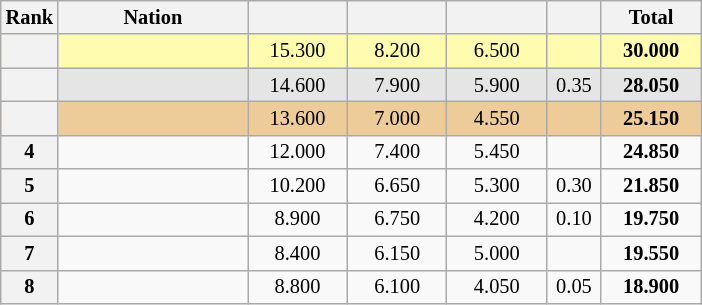<table class="wikitable sortable" style="text-align:center; font-size:85%">
<tr>
<th scope="col" style="width:25px;">Rank</th>
<th scope="col" style="width:120px;">Nation</th>
<th scope="col" style="width:60px;"></th>
<th scope="col" style="width:60px;"></th>
<th scope="col" style="width:60px;"></th>
<th scope="col" style="width:30px;"></th>
<th scope="col" style="width:60px;">Total</th>
</tr>
<tr bgcolor="fffcaf">
<th scope="row"></th>
<td align="left"></td>
<td>15.300</td>
<td>8.200</td>
<td>6.500</td>
<td></td>
<td><strong>30.000</strong></td>
</tr>
<tr bgcolor="e5e5e5">
<th scope="row"></th>
<td align="left"></td>
<td>14.600</td>
<td>7.900</td>
<td>5.900</td>
<td>0.35</td>
<td><strong>28.050</strong></td>
</tr>
<tr bgcolor="eecc99">
<th scope="row"></th>
<td align="left"></td>
<td>13.600</td>
<td>7.000</td>
<td>4.550</td>
<td></td>
<td><strong>25.150</strong></td>
</tr>
<tr>
<th scope="row">4</th>
<td align="left"></td>
<td>12.000</td>
<td>7.400</td>
<td>5.450</td>
<td></td>
<td><strong>24.850</strong></td>
</tr>
<tr>
<th scope="row">5</th>
<td align="left"></td>
<td>10.200</td>
<td>6.650</td>
<td>5.300</td>
<td>0.30</td>
<td><strong>21.850</strong></td>
</tr>
<tr>
<th scope="row">6</th>
<td align="left"></td>
<td>8.900</td>
<td>6.750</td>
<td>4.200</td>
<td>0.10</td>
<td><strong>19.750</strong></td>
</tr>
<tr>
<th scope="row">7</th>
<td align="left"></td>
<td>8.400</td>
<td>6.150</td>
<td>5.000</td>
<td></td>
<td><strong>19.550</strong></td>
</tr>
<tr>
<th scope="row">8</th>
<td align="left"></td>
<td>8.800</td>
<td>6.100</td>
<td>4.050</td>
<td>0.05</td>
<td><strong>18.900</strong></td>
</tr>
</table>
